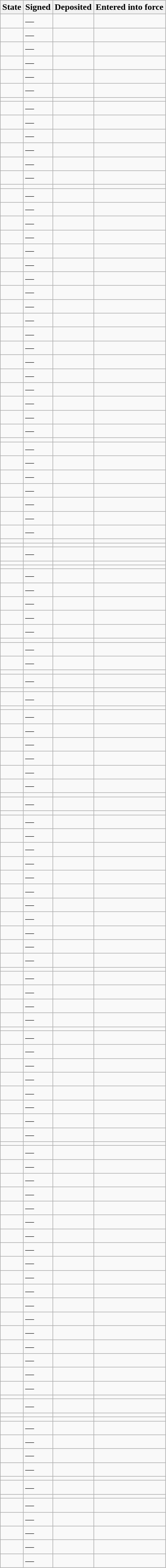<table class="wikitable sortable">
<tr>
<th>State</th>
<th>Signed</th>
<th>Deposited</th>
<th>Entered into force</th>
</tr>
<tr>
<td></td>
<td>—</td>
<td></td>
<td></td>
</tr>
<tr>
<td></td>
<td>—</td>
<td></td>
<td></td>
</tr>
<tr>
<td></td>
<td>—</td>
<td></td>
<td></td>
</tr>
<tr>
<td></td>
<td>—</td>
<td></td>
<td></td>
</tr>
<tr>
<td></td>
<td>—</td>
<td></td>
<td></td>
</tr>
<tr>
<td></td>
<td>—</td>
<td></td>
<td></td>
</tr>
<tr>
<td></td>
<td></td>
<td></td>
<td></td>
</tr>
<tr>
<td></td>
<td>—</td>
<td></td>
<td></td>
</tr>
<tr>
<td></td>
<td>—</td>
<td></td>
<td></td>
</tr>
<tr>
<td></td>
<td>—</td>
<td></td>
<td></td>
</tr>
<tr>
<td></td>
<td>—</td>
<td></td>
<td></td>
</tr>
<tr>
<td></td>
<td>—</td>
<td></td>
<td></td>
</tr>
<tr>
<td></td>
<td>—</td>
<td></td>
<td></td>
</tr>
<tr>
<td></td>
<td></td>
<td></td>
<td></td>
</tr>
<tr>
<td></td>
<td>—</td>
<td></td>
<td></td>
</tr>
<tr>
<td></td>
<td>—</td>
<td></td>
<td></td>
</tr>
<tr>
<td></td>
<td>—</td>
<td></td>
<td></td>
</tr>
<tr>
<td></td>
<td>—</td>
<td></td>
<td></td>
</tr>
<tr>
<td></td>
<td>—</td>
<td></td>
<td></td>
</tr>
<tr>
<td></td>
<td>—</td>
<td></td>
<td></td>
</tr>
<tr>
<td></td>
<td>—</td>
<td></td>
<td></td>
</tr>
<tr>
<td></td>
<td>—</td>
<td></td>
<td></td>
</tr>
<tr>
<td></td>
<td>—</td>
<td></td>
<td></td>
</tr>
<tr>
<td></td>
<td>—</td>
<td></td>
<td></td>
</tr>
<tr>
<td></td>
<td>—</td>
<td></td>
<td></td>
</tr>
<tr>
<td></td>
<td>—</td>
<td></td>
<td></td>
</tr>
<tr>
<td></td>
<td>—</td>
<td></td>
<td></td>
</tr>
<tr>
<td></td>
<td>—</td>
<td></td>
<td></td>
</tr>
<tr>
<td></td>
<td>—</td>
<td></td>
<td></td>
</tr>
<tr>
<td></td>
<td>—</td>
<td></td>
<td></td>
</tr>
<tr>
<td></td>
<td>—</td>
<td></td>
<td></td>
</tr>
<tr>
<td></td>
<td>—</td>
<td></td>
<td></td>
</tr>
<tr>
<td></td>
<td></td>
<td></td>
<td></td>
</tr>
<tr>
<td></td>
<td>—</td>
<td></td>
<td></td>
</tr>
<tr>
<td></td>
<td>—</td>
<td></td>
<td></td>
</tr>
<tr>
<td></td>
<td>—</td>
<td></td>
<td></td>
</tr>
<tr>
<td></td>
<td>—</td>
<td></td>
<td></td>
</tr>
<tr>
<td></td>
<td>—</td>
<td></td>
<td></td>
</tr>
<tr>
<td></td>
<td>—</td>
<td></td>
<td></td>
</tr>
<tr>
<td></td>
<td>—</td>
<td></td>
<td></td>
</tr>
<tr>
<td></td>
<td></td>
<td></td>
<td></td>
</tr>
<tr>
<td></td>
<td></td>
<td></td>
<td></td>
</tr>
<tr>
<td></td>
<td>—</td>
<td></td>
<td></td>
</tr>
<tr>
<td></td>
<td></td>
<td></td>
<td></td>
</tr>
<tr>
<td></td>
<td></td>
<td></td>
<td></td>
</tr>
<tr>
<td></td>
<td>—</td>
<td></td>
<td></td>
</tr>
<tr>
<td></td>
<td>—</td>
<td></td>
<td></td>
</tr>
<tr>
<td></td>
<td>—</td>
<td></td>
<td></td>
</tr>
<tr>
<td></td>
<td>—</td>
<td></td>
<td></td>
</tr>
<tr>
<td></td>
<td>—</td>
<td></td>
<td></td>
</tr>
<tr>
<td></td>
<td></td>
<td></td>
<td></td>
</tr>
<tr>
<td></td>
<td>—</td>
<td></td>
<td></td>
</tr>
<tr>
<td></td>
<td>—</td>
<td></td>
<td></td>
</tr>
<tr>
<td></td>
<td></td>
<td></td>
<td></td>
</tr>
<tr>
<td></td>
<td>—</td>
<td></td>
<td></td>
</tr>
<tr>
<td></td>
<td></td>
<td></td>
<td></td>
</tr>
<tr>
<td></td>
<td>—</td>
<td></td>
<td></td>
</tr>
<tr>
<td></td>
<td></td>
<td></td>
<td></td>
</tr>
<tr>
<td></td>
<td>—</td>
<td></td>
<td></td>
</tr>
<tr>
<td></td>
<td>—</td>
<td></td>
<td></td>
</tr>
<tr>
<td></td>
<td>—</td>
<td></td>
<td></td>
</tr>
<tr>
<td></td>
<td>—</td>
<td></td>
<td></td>
</tr>
<tr>
<td></td>
<td>—</td>
<td></td>
<td></td>
</tr>
<tr>
<td></td>
<td>—</td>
<td></td>
<td></td>
</tr>
<tr>
<td></td>
<td></td>
<td></td>
<td></td>
</tr>
<tr>
<td></td>
<td>—</td>
<td></td>
<td></td>
</tr>
<tr>
<td></td>
<td></td>
<td></td>
<td></td>
</tr>
<tr>
<td></td>
<td>—</td>
<td></td>
<td></td>
</tr>
<tr>
<td></td>
<td>—</td>
<td></td>
<td></td>
</tr>
<tr>
<td></td>
<td>—</td>
<td></td>
<td></td>
</tr>
<tr>
<td></td>
<td>—</td>
<td></td>
<td></td>
</tr>
<tr>
<td></td>
<td>—</td>
<td></td>
<td></td>
</tr>
<tr>
<td></td>
<td>—</td>
<td></td>
<td></td>
</tr>
<tr>
<td></td>
<td>—</td>
<td></td>
<td></td>
</tr>
<tr>
<td></td>
<td>—</td>
<td></td>
<td></td>
</tr>
<tr>
<td></td>
<td>—</td>
<td></td>
<td></td>
</tr>
<tr>
<td></td>
<td>—</td>
<td></td>
<td></td>
</tr>
<tr>
<td></td>
<td>—</td>
<td></td>
<td></td>
</tr>
<tr>
<td></td>
<td></td>
<td></td>
<td></td>
</tr>
<tr>
<td></td>
<td>—</td>
<td></td>
<td></td>
</tr>
<tr>
<td></td>
<td>—</td>
<td></td>
<td></td>
</tr>
<tr>
<td></td>
<td>—</td>
<td></td>
<td></td>
</tr>
<tr>
<td></td>
<td>—</td>
<td></td>
<td></td>
</tr>
<tr>
<td></td>
<td></td>
<td></td>
<td></td>
</tr>
<tr>
<td></td>
<td>—</td>
<td></td>
<td></td>
</tr>
<tr>
<td></td>
<td>—</td>
<td></td>
<td></td>
</tr>
<tr>
<td></td>
<td>—</td>
<td></td>
<td></td>
</tr>
<tr>
<td></td>
<td>—</td>
<td></td>
<td></td>
</tr>
<tr>
<td></td>
<td>—</td>
<td></td>
<td></td>
</tr>
<tr>
<td></td>
<td>—</td>
<td></td>
<td></td>
</tr>
<tr>
<td></td>
<td>—</td>
<td></td>
<td></td>
</tr>
<tr>
<td></td>
<td>—</td>
<td></td>
<td></td>
</tr>
<tr>
<td></td>
<td></td>
<td></td>
<td></td>
</tr>
<tr>
<td></td>
<td>—</td>
<td></td>
<td></td>
</tr>
<tr>
<td></td>
<td>—</td>
<td></td>
<td></td>
</tr>
<tr>
<td></td>
<td>—</td>
<td></td>
<td></td>
</tr>
<tr>
<td></td>
<td>—</td>
<td></td>
<td></td>
</tr>
<tr>
<td></td>
<td>—</td>
<td></td>
<td></td>
</tr>
<tr>
<td></td>
<td>—</td>
<td></td>
<td></td>
</tr>
<tr>
<td></td>
<td>—</td>
<td></td>
<td></td>
</tr>
<tr>
<td></td>
<td>—</td>
<td></td>
<td></td>
</tr>
<tr>
<td></td>
<td>—</td>
<td></td>
<td></td>
</tr>
<tr>
<td></td>
<td>—</td>
<td></td>
<td></td>
</tr>
<tr>
<td></td>
<td>—</td>
<td></td>
<td></td>
</tr>
<tr>
<td></td>
<td>—</td>
<td></td>
<td></td>
</tr>
<tr>
<td></td>
<td>—</td>
<td></td>
<td></td>
</tr>
<tr>
<td></td>
<td>—</td>
<td></td>
<td></td>
</tr>
<tr>
<td></td>
<td>—</td>
<td></td>
<td></td>
</tr>
<tr>
<td></td>
<td>—</td>
<td></td>
<td></td>
</tr>
<tr>
<td></td>
<td>—</td>
<td></td>
<td></td>
</tr>
<tr>
<td></td>
<td>—</td>
<td></td>
<td></td>
</tr>
<tr>
<td></td>
<td></td>
<td></td>
<td></td>
</tr>
<tr>
<td></td>
<td>—</td>
<td></td>
<td></td>
</tr>
<tr>
<td></td>
<td></td>
<td></td>
<td></td>
</tr>
<tr>
<td></td>
<td></td>
<td></td>
<td></td>
</tr>
<tr>
<td></td>
<td>—</td>
<td></td>
<td></td>
</tr>
<tr>
<td></td>
<td>—</td>
<td></td>
<td></td>
</tr>
<tr>
<td></td>
<td>—</td>
<td></td>
<td></td>
</tr>
<tr>
<td></td>
<td>—</td>
<td></td>
<td></td>
</tr>
<tr>
<td></td>
<td></td>
<td></td>
<td></td>
</tr>
<tr>
<td></td>
<td>—</td>
<td></td>
<td></td>
</tr>
<tr>
<td></td>
<td></td>
<td></td>
<td></td>
</tr>
<tr>
<td></td>
<td>—</td>
<td></td>
<td></td>
</tr>
<tr>
<td></td>
<td>—</td>
<td></td>
<td></td>
</tr>
<tr>
<td></td>
<td>—</td>
<td></td>
<td></td>
</tr>
<tr>
<td></td>
<td>—</td>
<td></td>
<td></td>
</tr>
<tr>
<td></td>
<td>—</td>
<td></td>
<td></td>
</tr>
</table>
